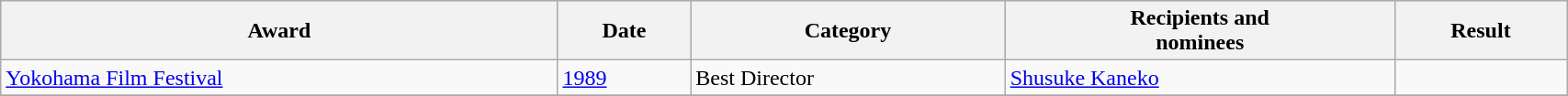<table class="wikitable" width="90%">
<tr style="background:#ccc; text-align:center;">
<th>Award</th>
<th>Date</th>
<th>Category</th>
<th>Recipients and <br>nominees</th>
<th>Result</th>
</tr>
<tr>
<td rowspan="1"><a href='#'>Yokohama Film Festival</a></td>
<td rowspan="1"><a href='#'>1989</a></td>
<td>Best Director</td>
<td><a href='#'>Shusuke Kaneko</a></td>
<td></td>
</tr>
<tr>
</tr>
</table>
